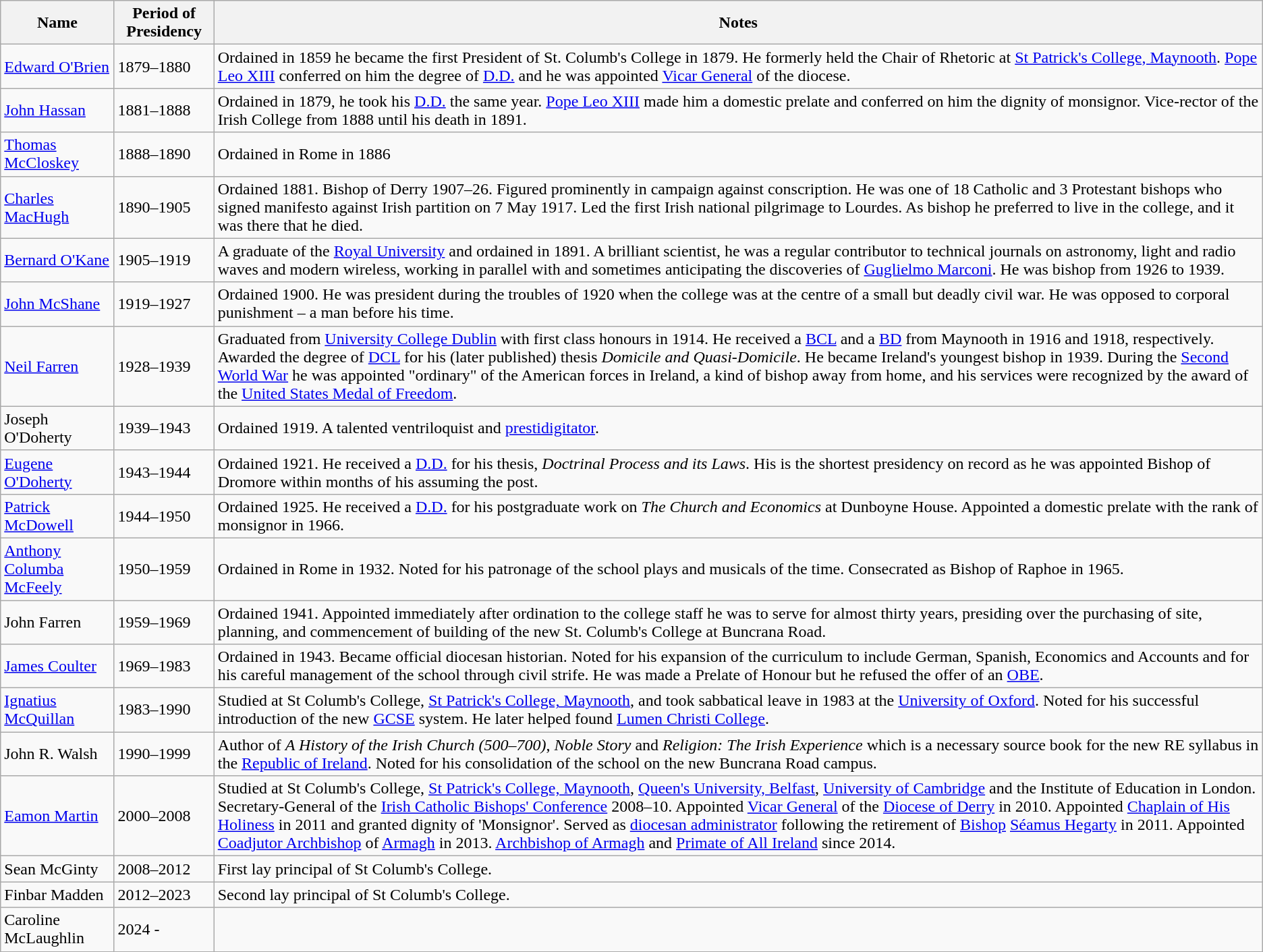<table class="wikitable" border="1">
<tr List of Presidents of St Columb's College>
<th>Name</th>
<th>Period of Presidency</th>
<th>Notes</th>
</tr>
<tr>
<td><a href='#'>Edward O'Brien</a></td>
<td>1879–1880</td>
<td>Ordained in 1859 he became the first President of St. Columb's College in 1879. He formerly held the Chair of Rhetoric at <a href='#'>St Patrick's College, Maynooth</a>. <a href='#'>Pope Leo XIII</a> conferred on him the degree of <a href='#'>D.D.</a> and he was appointed <a href='#'>Vicar General</a> of the diocese.</td>
</tr>
<tr>
<td><a href='#'>John Hassan</a></td>
<td>1881–1888</td>
<td>Ordained in 1879, he took his <a href='#'>D.D.</a> the same year. <a href='#'>Pope Leo XIII</a> made him a domestic prelate and conferred on him the dignity of monsignor. Vice-rector of the Irish College from 1888 until his death in 1891.</td>
</tr>
<tr>
<td><a href='#'>Thomas McCloskey</a></td>
<td>1888–1890</td>
<td>Ordained in Rome in 1886</td>
</tr>
<tr>
<td><a href='#'>Charles MacHugh</a></td>
<td>1890–1905</td>
<td>Ordained 1881. Bishop of Derry 1907–26. Figured prominently in campaign against conscription. He was one of 18 Catholic and 3 Protestant bishops who signed manifesto against Irish partition on 7 May 1917. Led the first Irish national pilgrimage to Lourdes. As bishop he preferred to live in the college, and it was there that he died.</td>
</tr>
<tr>
<td><a href='#'>Bernard O'Kane</a></td>
<td>1905–1919</td>
<td>A graduate of the <a href='#'>Royal University</a> and ordained in 1891. A brilliant scientist, he was a regular contributor to technical journals on astronomy, light and radio waves and modern wireless, working in parallel with and sometimes anticipating the discoveries of <a href='#'>Guglielmo Marconi</a>. He was bishop from 1926 to 1939.</td>
</tr>
<tr>
<td><a href='#'>John McShane</a></td>
<td>1919–1927</td>
<td>Ordained 1900. He was president during the troubles of 1920 when the college was at the centre of a small but deadly civil war. He was opposed to corporal punishment – a man before his time.</td>
</tr>
<tr>
<td><a href='#'>Neil Farren</a></td>
<td>1928–1939</td>
<td>Graduated from <a href='#'>University College Dublin</a> with first class honours in 1914. He received a <a href='#'>BCL</a> and a <a href='#'>BD</a> from Maynooth in 1916 and 1918, respectively. Awarded the degree of <a href='#'>DCL</a> for his (later published) thesis <em>Domicile and Quasi-Domicile</em>. He became Ireland's youngest bishop in 1939. During the <a href='#'>Second World War</a> he was appointed "ordinary" of the American forces in Ireland, a kind of bishop away from home, and his services were recognized by the award of the <a href='#'>United States Medal of Freedom</a>.</td>
</tr>
<tr>
<td>Joseph O'Doherty</td>
<td>1939–1943</td>
<td>Ordained 1919. A talented ventriloquist and <a href='#'>prestidigitator</a>.</td>
</tr>
<tr>
<td><a href='#'>Eugene O'Doherty</a></td>
<td>1943–1944</td>
<td>Ordained 1921. He received a <a href='#'>D.D.</a> for his thesis, <em>Doctrinal Process and its Laws</em>. His is the shortest presidency on record as he was appointed Bishop of Dromore within months of his assuming the post.</td>
</tr>
<tr>
<td><a href='#'>Patrick McDowell</a></td>
<td>1944–1950</td>
<td>Ordained 1925. He received a <a href='#'>D.D.</a> for his postgraduate work on <em>The Church and Economics</em> at Dunboyne House. Appointed a domestic prelate with the rank of monsignor in 1966.</td>
</tr>
<tr>
<td><a href='#'>Anthony Columba McFeely</a></td>
<td>1950–1959</td>
<td>Ordained in Rome in 1932. Noted for his patronage of the school plays and musicals of the time. Consecrated as Bishop of Raphoe in 1965.</td>
</tr>
<tr>
<td>John Farren</td>
<td>1959–1969</td>
<td>Ordained 1941. Appointed immediately after ordination to the college staff he was to serve for almost thirty years, presiding over the purchasing of site, planning, and commencement of building of the new St. Columb's College at Buncrana Road.</td>
</tr>
<tr>
<td><a href='#'>James Coulter</a></td>
<td>1969–1983</td>
<td>Ordained in 1943. Became official diocesan historian. Noted for his expansion of the curriculum to include German, Spanish, Economics and Accounts and for his careful management of the school through civil strife. He was made a Prelate of Honour but he refused the offer of an <a href='#'>OBE</a>.</td>
</tr>
<tr>
<td><a href='#'>Ignatius McQuillan</a></td>
<td>1983–1990</td>
<td>Studied at St Columb's College, <a href='#'>St Patrick's College, Maynooth</a>, and took sabbatical leave in 1983 at the <a href='#'>University of Oxford</a>. Noted for his successful introduction of the new <a href='#'>GCSE</a> system. He later helped found <a href='#'>Lumen Christi College</a>.</td>
</tr>
<tr>
<td>John R. Walsh</td>
<td>1990–1999</td>
<td>Author of <em>A History of the Irish Church (500–700)</em>, <em>Noble Story</em> and <em>Religion: The Irish Experience</em> which is a necessary source book for the new RE syllabus in the <a href='#'>Republic of Ireland</a>. Noted for his consolidation of the school on the new Buncrana Road campus.</td>
</tr>
<tr>
<td><a href='#'>Eamon Martin</a></td>
<td>2000–2008</td>
<td>Studied at St Columb's College, <a href='#'>St Patrick's College, Maynooth</a>, <a href='#'>Queen's University, Belfast</a>, <a href='#'>University of Cambridge</a> and the Institute of Education in London. Secretary-General of the <a href='#'>Irish Catholic Bishops' Conference</a> 2008–10. Appointed <a href='#'>Vicar General</a> of the <a href='#'>Diocese of Derry</a> in 2010. Appointed <a href='#'>Chaplain of His Holiness</a> in 2011 and granted dignity of 'Monsignor'. Served as <a href='#'>diocesan administrator</a> following the retirement of <a href='#'>Bishop</a> <a href='#'>Séamus Hegarty</a> in 2011. Appointed <a href='#'>Coadjutor Archbishop</a> of <a href='#'>Armagh</a> in 2013. <a href='#'>Archbishop of Armagh</a> and <a href='#'>Primate of All Ireland</a> since 2014.</td>
</tr>
<tr>
<td>Sean McGinty</td>
<td>2008–2012</td>
<td>First lay principal of St Columb's College.</td>
</tr>
<tr>
<td>Finbar Madden</td>
<td>2012–2023</td>
<td>Second lay principal of St Columb's College.</td>
</tr>
<tr>
<td>Caroline McLaughlin</td>
<td>2024 -</td>
</tr>
</table>
